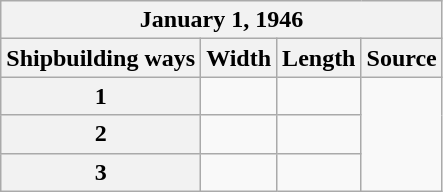<table class="wikitable">
<tr>
<th colspan="4">January 1, 1946</th>
</tr>
<tr>
<th style="text-align: left;">Shipbuilding ways</th>
<th>Width</th>
<th>Length</th>
<th>Source</th>
</tr>
<tr>
<th style="text-align: center;">1</th>
<td></td>
<td></td>
<td rowspan=3></td>
</tr>
<tr>
<th style="text-align: center;">2</th>
<td></td>
<td></td>
</tr>
<tr>
<th style="text-align: center;">3</th>
<td></td>
<td></td>
</tr>
</table>
